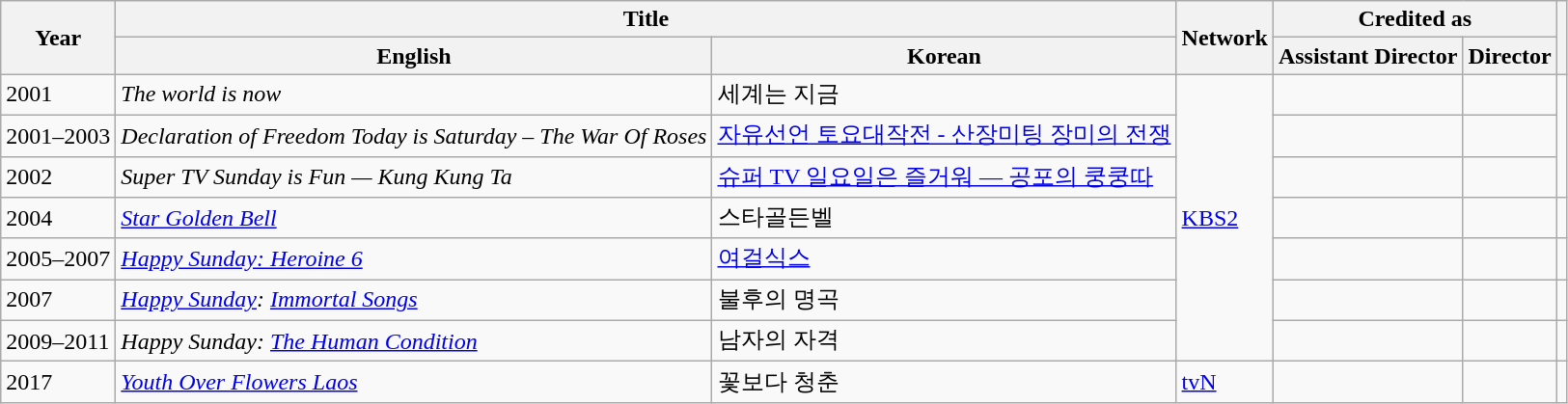<table class="wikitable sortable plainrowheaders">
<tr>
<th rowspan="2">Year</th>
<th colspan="2">Title</th>
<th rowspan="2">Network</th>
<th colspan="2">Credited as</th>
<th rowspan="2"></th>
</tr>
<tr>
<th>English</th>
<th>Korean</th>
<th>Assistant Director</th>
<th>Director</th>
</tr>
<tr>
<td>2001</td>
<td><em>The world is now</em></td>
<td>세계는 지금</td>
<td rowspan="7"><a href='#'>KBS2</a></td>
<td></td>
<td></td>
<td rowspan="3"></td>
</tr>
<tr>
<td>2001–2003</td>
<td><em>Declaration of Freedom Today is Saturday – The War Of Roses</em></td>
<td><a href='#'>자유선언 토요대작전 - 산장미팅 장미의 전쟁</a></td>
<td></td>
<td></td>
</tr>
<tr>
<td>2002</td>
<td><em>Super TV Sunday is Fun — Kung Kung Ta</em></td>
<td><a href='#'>슈퍼 TV 일요일은 즐거워 — 공포의 쿵쿵따</a></td>
<td></td>
<td></td>
</tr>
<tr>
<td>2004</td>
<td><em><a href='#'>Star Golden Bell</a></em></td>
<td>스타골든벨</td>
<td></td>
<td></td>
<td></td>
</tr>
<tr>
<td>2005–2007</td>
<td><a href='#'><em>Happy Sunday: Heroine 6</em></a></td>
<td><a href='#'>여걸식스</a></td>
<td></td>
<td></td>
<td></td>
</tr>
<tr>
<td>2007</td>
<td><em><a href='#'>Happy Sunday</a>:</em> <em><a href='#'>Immortal Songs</a></em></td>
<td>불후의 명곡</td>
<td></td>
<td></td>
<td></td>
</tr>
<tr>
<td>2009–2011</td>
<td><em>Happy Sunday: <a href='#'>The Human Condition</a></em></td>
<td>남자의 자격</td>
<td></td>
<td></td>
<td></td>
</tr>
<tr>
<td>2017</td>
<td><a href='#'><em>Youth Over Flowers Laos</em></a></td>
<td>꽃보다 청춘</td>
<td><a href='#'>tvN</a></td>
<td></td>
<td></td>
<td></td>
</tr>
</table>
